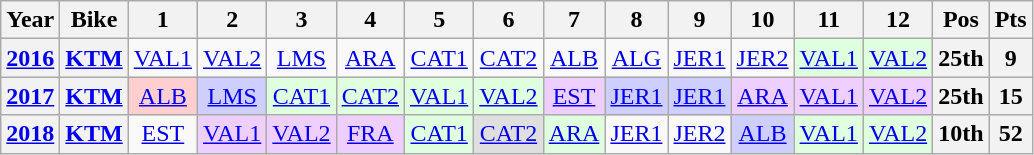<table class="wikitable" style="text-align:center;">
<tr>
<th>Year</th>
<th>Bike</th>
<th>1</th>
<th>2</th>
<th>3</th>
<th>4</th>
<th>5</th>
<th>6</th>
<th>7</th>
<th>8</th>
<th>9</th>
<th>10</th>
<th>11</th>
<th>12</th>
<th>Pos</th>
<th>Pts</th>
</tr>
<tr>
<th><a href='#'>2016</a></th>
<th><a href='#'>KTM</a></th>
<td><a href='#'>VAL1</a></td>
<td><a href='#'>VAL2</a></td>
<td><a href='#'>LMS</a></td>
<td><a href='#'>ARA</a></td>
<td><a href='#'>CAT1</a></td>
<td><a href='#'>CAT2</a></td>
<td><a href='#'>ALB</a></td>
<td><a href='#'>ALG</a></td>
<td><a href='#'>JER1</a></td>
<td><a href='#'>JER2</a></td>
<td style="background:#DFFFDF;"><a href='#'>VAL1</a><br></td>
<td style="background:#DFFFDF;"><a href='#'>VAL2</a><br></td>
<th>25th</th>
<th>9</th>
</tr>
<tr>
<th><a href='#'>2017</a></th>
<th><a href='#'>KTM</a></th>
<td style="background:#ffcfcf;"><a href='#'>ALB</a><br></td>
<td style="background:#cfcfff;"><a href='#'>LMS</a><br></td>
<td style="background:#dfffdf;"><a href='#'>CAT1</a><br></td>
<td style="background:#dfffdf;"><a href='#'>CAT2</a><br></td>
<td style="background:#dfffdf;"><a href='#'>VAL1</a><br></td>
<td style="background:#dfffdf;"><a href='#'>VAL2</a><br></td>
<td style="background:#efcfff;"><a href='#'>EST</a><br></td>
<td style="background:#cfcfff;"><a href='#'>JER1</a><br></td>
<td style="background:#cfcfff;"><a href='#'>JER1</a><br></td>
<td style="background:#efcfff;"><a href='#'>ARA</a><br></td>
<td style="background:#efcfff;"><a href='#'>VAL1</a><br></td>
<td style="background:#efcfff;"><a href='#'>VAL2</a><br></td>
<th>25th</th>
<th>15</th>
</tr>
<tr>
<th><a href='#'>2018</a></th>
<th><a href='#'>KTM</a></th>
<td><a href='#'>EST</a></td>
<td style="background:#efcfff;"><a href='#'>VAL1</a><br></td>
<td style="background:#efcfff;"><a href='#'>VAL2</a><br></td>
<td style="background:#efcfff;"><a href='#'>FRA</a><br></td>
<td style="background:#dfffdf;"><a href='#'>CAT1</a><br></td>
<td style="background:#dfdfdf;"><a href='#'>CAT2</a><br></td>
<td style="background:#dfffdf;"><a href='#'>ARA</a><br></td>
<td><a href='#'>JER1</a></td>
<td><a href='#'>JER2</a></td>
<td style="background:#cfcfff;"><a href='#'>ALB</a><br></td>
<td style="background:#dfffdf;"><a href='#'>VAL1</a><br></td>
<td style="background:#dfffdf;"><a href='#'>VAL2</a><br></td>
<th>10th</th>
<th>52</th>
</tr>
</table>
